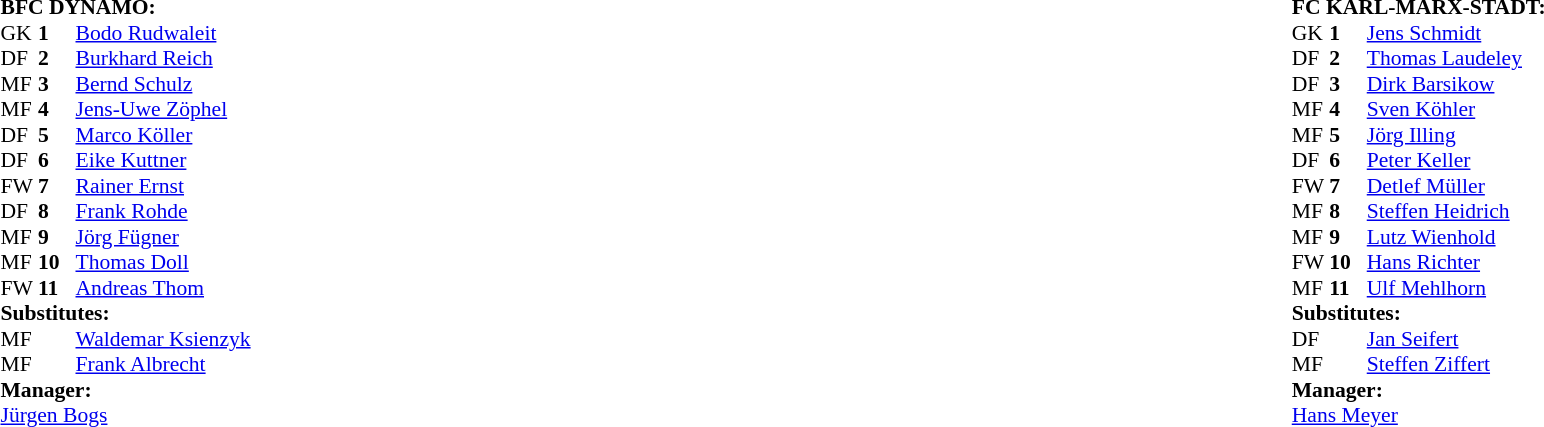<table width="100%">
<tr>
<td valign="top" width="50%"><br><table style="font-size: 90%" cellspacing="0" cellpadding="0">
<tr>
<td colspan="4"><strong>BFC DYNAMO:</strong></td>
</tr>
<tr>
<th width="25"></th>
<th width="25"></th>
</tr>
<tr>
<td>GK</td>
<td><strong>1</strong></td>
<td> <a href='#'>Bodo Rudwaleit</a></td>
</tr>
<tr>
<td>DF</td>
<td><strong>2</strong></td>
<td> <a href='#'>Burkhard Reich</a></td>
</tr>
<tr>
<td>MF</td>
<td><strong>3</strong></td>
<td> <a href='#'>Bernd Schulz</a></td>
</tr>
<tr>
<td>MF</td>
<td><strong>4</strong></td>
<td> <a href='#'>Jens-Uwe Zöphel</a></td>
<td></td>
<td></td>
</tr>
<tr>
<td>DF</td>
<td><strong>5</strong></td>
<td> <a href='#'>Marco Köller</a></td>
</tr>
<tr>
<td>DF</td>
<td><strong>6</strong></td>
<td> <a href='#'>Eike Kuttner</a></td>
<td></td>
<td></td>
</tr>
<tr>
<td>FW</td>
<td><strong>7</strong></td>
<td> <a href='#'>Rainer Ernst</a></td>
</tr>
<tr>
<td>DF</td>
<td><strong>8</strong></td>
<td> <a href='#'>Frank Rohde</a></td>
</tr>
<tr>
<td>MF</td>
<td><strong>9</strong></td>
<td> <a href='#'>Jörg Fügner</a></td>
</tr>
<tr>
<td>MF</td>
<td><strong>10</strong></td>
<td> <a href='#'>Thomas Doll</a></td>
</tr>
<tr>
<td>FW</td>
<td><strong>11</strong></td>
<td> <a href='#'>Andreas Thom</a></td>
</tr>
<tr>
<td colspan=3><strong>Substitutes:</strong></td>
</tr>
<tr>
<td>MF</td>
<td><strong> </strong></td>
<td> <a href='#'>Waldemar Ksienzyk</a></td>
<td></td>
<td></td>
</tr>
<tr>
<td>MF</td>
<td><strong> </strong></td>
<td> <a href='#'>Frank Albrecht</a></td>
<td></td>
<td></td>
</tr>
<tr>
<td colspan=3><strong>Manager:</strong></td>
</tr>
<tr>
<td colspan="4"> <a href='#'>Jürgen Bogs</a></td>
</tr>
</table>
</td>
<td></td>
<td valign="top" width="50%"><br><table style="font-size: 90%" cellspacing="0" cellpadding="0" align="center">
<tr>
<td colspan="4"><strong>FC KARL-MARX-STADT:</strong></td>
</tr>
<tr>
<th width="25"></th>
<th width="25"></th>
</tr>
<tr>
<td>GK</td>
<td><strong>1</strong></td>
<td> <a href='#'>Jens Schmidt</a></td>
</tr>
<tr>
<td>DF</td>
<td><strong>2</strong></td>
<td> <a href='#'>Thomas Laudeley</a></td>
</tr>
<tr>
<td>DF</td>
<td><strong>3</strong></td>
<td> <a href='#'>Dirk Barsikow</a></td>
</tr>
<tr>
<td>MF</td>
<td><strong>4</strong></td>
<td> <a href='#'>Sven Köhler</a></td>
</tr>
<tr>
<td>MF</td>
<td><strong>5</strong></td>
<td> <a href='#'>Jörg Illing</a></td>
</tr>
<tr>
<td>DF</td>
<td><strong>6</strong></td>
<td> <a href='#'>Peter Keller</a></td>
<td></td>
<td></td>
</tr>
<tr>
<td>FW</td>
<td><strong>7</strong></td>
<td> <a href='#'>Detlef Müller</a></td>
</tr>
<tr>
<td>MF</td>
<td><strong>8</strong></td>
<td> <a href='#'>Steffen Heidrich</a></td>
<td></td>
<td></td>
</tr>
<tr>
<td>MF</td>
<td><strong>9</strong></td>
<td> <a href='#'>Lutz Wienhold</a></td>
</tr>
<tr>
<td>FW</td>
<td><strong>10</strong></td>
<td> <a href='#'>Hans Richter</a></td>
</tr>
<tr>
<td>MF</td>
<td><strong>11</strong></td>
<td> <a href='#'>Ulf Mehlhorn</a></td>
</tr>
<tr>
<td colspan=3><strong>Substitutes:</strong></td>
</tr>
<tr>
<td>DF</td>
<td><strong> </strong></td>
<td> <a href='#'>Jan Seifert</a></td>
<td></td>
<td></td>
</tr>
<tr>
<td>MF</td>
<td><strong> </strong></td>
<td> <a href='#'>Steffen Ziffert</a></td>
<td></td>
<td></td>
</tr>
<tr>
<td colspan=3><strong>Manager:</strong></td>
</tr>
<tr>
<td colspan="4"> <a href='#'>Hans Meyer</a></td>
</tr>
</table>
</td>
</tr>
</table>
